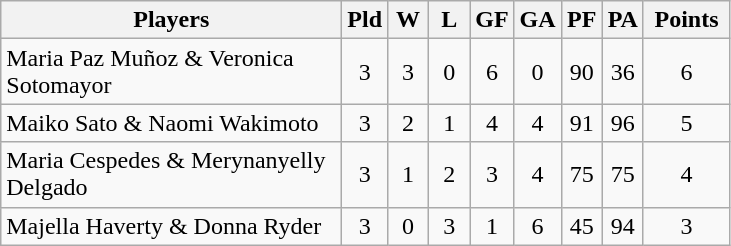<table class=wikitable style="text-align:center">
<tr>
<th width=220>Players</th>
<th width=20>Pld</th>
<th width=20>W</th>
<th width=20>L</th>
<th width=20>GF</th>
<th width=20>GA</th>
<th width=20>PF</th>
<th width=20>PA</th>
<th width=50>Points</th>
</tr>
<tr>
<td align=left> Maria Paz Muñoz & Veronica Sotomayor</td>
<td>3</td>
<td>3</td>
<td>0</td>
<td>6</td>
<td>0</td>
<td>90</td>
<td>36</td>
<td>6</td>
</tr>
<tr>
<td align=left> Maiko Sato & Naomi Wakimoto</td>
<td>3</td>
<td>2</td>
<td>1</td>
<td>4</td>
<td>4</td>
<td>91</td>
<td>96</td>
<td>5</td>
</tr>
<tr>
<td align=left> Maria Cespedes & Merynanyelly Delgado</td>
<td>3</td>
<td>1</td>
<td>2</td>
<td>3</td>
<td>4</td>
<td>75</td>
<td>75</td>
<td>4</td>
</tr>
<tr>
<td align=left>  Majella Haverty & Donna Ryder</td>
<td>3</td>
<td>0</td>
<td>3</td>
<td>1</td>
<td>6</td>
<td>45</td>
<td>94</td>
<td>3</td>
</tr>
</table>
